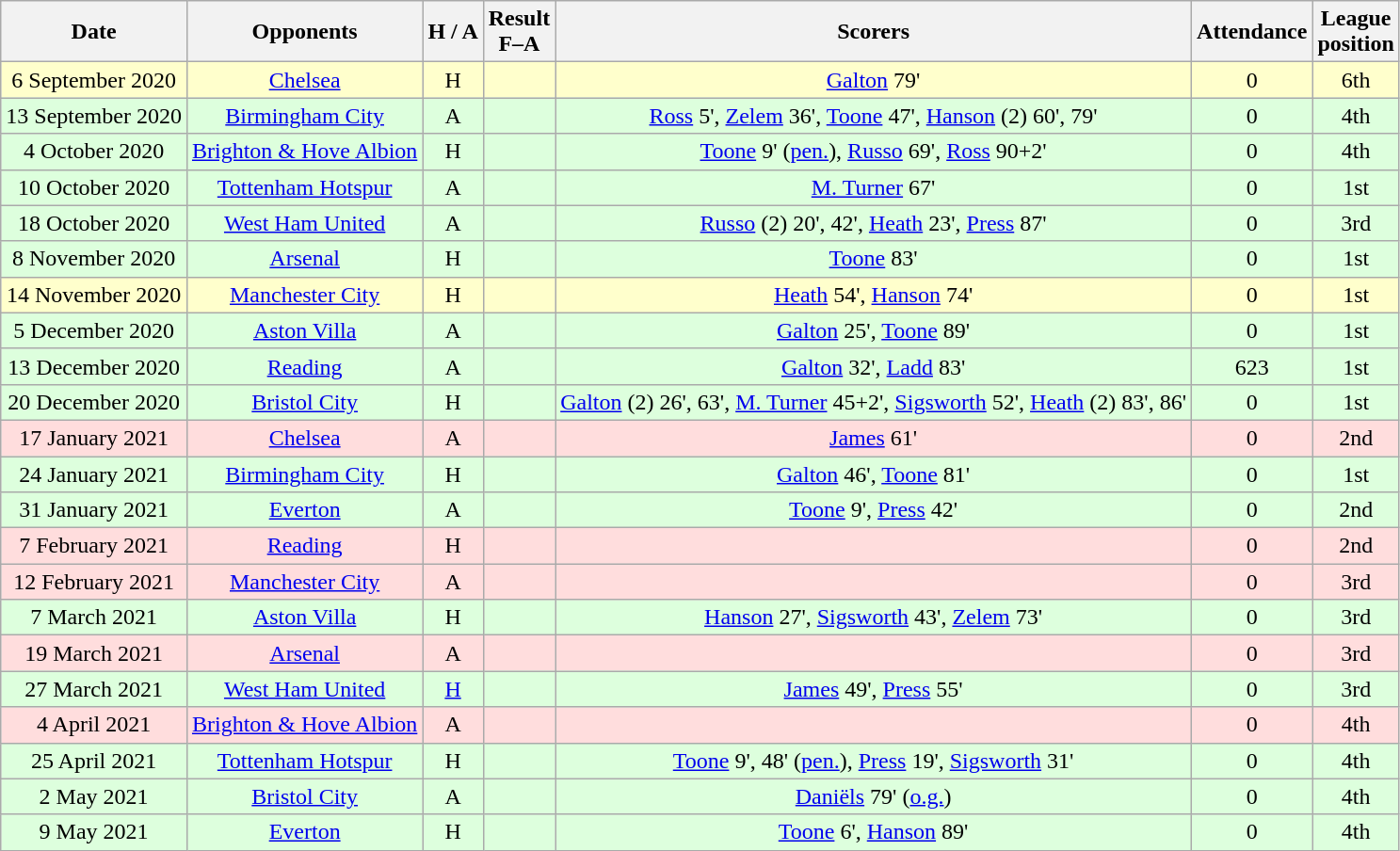<table class="wikitable" style="text-align:center">
<tr>
<th>Date</th>
<th>Opponents</th>
<th>H / A</th>
<th>Result<br>F–A</th>
<th>Scorers</th>
<th>Attendance</th>
<th>League<br>position</th>
</tr>
<tr bgcolor=#ffffcc>
<td>6 September 2020</td>
<td><a href='#'>Chelsea</a></td>
<td>H</td>
<td></td>
<td><a href='#'>Galton</a> 79'</td>
<td>0</td>
<td>6th</td>
</tr>
<tr bgcolor=#ddffdd>
<td>13 September 2020</td>
<td><a href='#'>Birmingham City</a></td>
<td>A</td>
<td></td>
<td><a href='#'>Ross</a> 5', <a href='#'>Zelem</a> 36', <a href='#'>Toone</a> 47', <a href='#'>Hanson</a> (2) 60', 79'</td>
<td>0</td>
<td>4th</td>
</tr>
<tr bgcolor=#ddffdd>
<td>4 October 2020</td>
<td><a href='#'>Brighton & Hove Albion</a></td>
<td>H</td>
<td></td>
<td><a href='#'>Toone</a> 9' (<a href='#'>pen.</a>), <a href='#'>Russo</a> 69', <a href='#'>Ross</a> 90+2'</td>
<td>0</td>
<td>4th</td>
</tr>
<tr bgcolor=#ddffdd>
<td>10 October 2020</td>
<td><a href='#'>Tottenham Hotspur</a></td>
<td>A</td>
<td></td>
<td><a href='#'>M. Turner</a> 67'</td>
<td>0</td>
<td>1st</td>
</tr>
<tr bgcolor=#ddffdd>
<td>18 October 2020</td>
<td><a href='#'>West Ham United</a></td>
<td>A</td>
<td></td>
<td><a href='#'>Russo</a> (2) 20', 42', <a href='#'>Heath</a> 23', <a href='#'>Press</a> 87'</td>
<td>0</td>
<td>3rd</td>
</tr>
<tr bgcolor=#ddffdd>
<td>8 November 2020</td>
<td><a href='#'>Arsenal</a></td>
<td>H</td>
<td></td>
<td><a href='#'>Toone</a> 83'</td>
<td>0</td>
<td>1st</td>
</tr>
<tr bgcolor=#ffffcc>
<td>14 November 2020</td>
<td><a href='#'>Manchester City</a></td>
<td>H</td>
<td></td>
<td><a href='#'>Heath</a> 54', <a href='#'>Hanson</a> 74'</td>
<td>0</td>
<td>1st</td>
</tr>
<tr bgcolor=#ddffdd>
<td>5 December 2020</td>
<td><a href='#'>Aston Villa</a></td>
<td>A</td>
<td></td>
<td><a href='#'>Galton</a> 25', <a href='#'>Toone</a> 89'</td>
<td>0</td>
<td>1st</td>
</tr>
<tr bgcolor=#ddffdd>
<td>13 December 2020</td>
<td><a href='#'>Reading</a></td>
<td>A</td>
<td></td>
<td><a href='#'>Galton</a> 32', <a href='#'>Ladd</a> 83'</td>
<td>623</td>
<td>1st</td>
</tr>
<tr bgcolor=#ddffdd>
<td>20 December 2020</td>
<td><a href='#'>Bristol City</a></td>
<td>H</td>
<td></td>
<td><a href='#'>Galton</a> (2) 26', 63', <a href='#'>M. Turner</a> 45+2', <a href='#'>Sigsworth</a> 52', <a href='#'>Heath</a> (2) 83', 86'</td>
<td>0</td>
<td>1st</td>
</tr>
<tr bgcolor=#ffdddd>
<td>17 January 2021</td>
<td><a href='#'>Chelsea</a></td>
<td>A</td>
<td></td>
<td><a href='#'>James</a> 61'</td>
<td>0</td>
<td>2nd</td>
</tr>
<tr bgcolor=#ddffdd>
<td>24 January 2021</td>
<td><a href='#'>Birmingham City</a></td>
<td>H</td>
<td></td>
<td><a href='#'>Galton</a> 46', <a href='#'>Toone</a> 81'</td>
<td>0</td>
<td>1st</td>
</tr>
<tr bgcolor=#ddffdd>
<td>31 January 2021</td>
<td><a href='#'>Everton</a></td>
<td>A</td>
<td></td>
<td><a href='#'>Toone</a> 9', <a href='#'>Press</a> 42'</td>
<td>0</td>
<td>2nd</td>
</tr>
<tr bgcolor=#ffdddd>
<td>7 February 2021</td>
<td><a href='#'>Reading</a></td>
<td>H</td>
<td></td>
<td></td>
<td>0</td>
<td>2nd</td>
</tr>
<tr bgcolor=#ffdddd>
<td>12 February 2021</td>
<td><a href='#'>Manchester City</a></td>
<td>A</td>
<td></td>
<td></td>
<td>0</td>
<td>3rd</td>
</tr>
<tr bgcolor=#ddffdd>
<td>7 March 2021</td>
<td><a href='#'>Aston Villa</a></td>
<td>H</td>
<td></td>
<td><a href='#'>Hanson</a> 27', <a href='#'>Sigsworth</a> 43', <a href='#'>Zelem</a> 73'</td>
<td>0</td>
<td>3rd</td>
</tr>
<tr bgcolor=#ffdddd>
<td>19 March 2021</td>
<td><a href='#'>Arsenal</a></td>
<td>A</td>
<td></td>
<td></td>
<td>0</td>
<td>3rd</td>
</tr>
<tr bgcolor=#ddffdd>
<td>27 March 2021</td>
<td><a href='#'>West Ham United</a></td>
<td><a href='#'>H</a></td>
<td></td>
<td><a href='#'>James</a> 49', <a href='#'>Press</a> 55'</td>
<td>0</td>
<td>3rd</td>
</tr>
<tr bgcolor=#ffdddd>
<td>4 April 2021</td>
<td><a href='#'>Brighton & Hove Albion</a></td>
<td>A</td>
<td></td>
<td></td>
<td>0</td>
<td>4th</td>
</tr>
<tr bgcolor=#ddffdd>
<td>25 April 2021</td>
<td><a href='#'>Tottenham Hotspur</a></td>
<td>H</td>
<td></td>
<td><a href='#'>Toone</a> 9', 48' (<a href='#'>pen.</a>), <a href='#'>Press</a> 19', <a href='#'>Sigsworth</a> 31'</td>
<td>0</td>
<td>4th</td>
</tr>
<tr bgcolor=#ddffdd>
<td>2 May 2021</td>
<td><a href='#'>Bristol City</a></td>
<td>A</td>
<td></td>
<td><a href='#'>Daniëls</a> 79' (<a href='#'>o.g.</a>)</td>
<td>0</td>
<td>4th</td>
</tr>
<tr bgcolor=#ddffdd>
<td>9 May 2021</td>
<td><a href='#'>Everton</a></td>
<td>H</td>
<td></td>
<td><a href='#'>Toone</a> 6', <a href='#'>Hanson</a> 89'</td>
<td>0</td>
<td>4th</td>
</tr>
</table>
